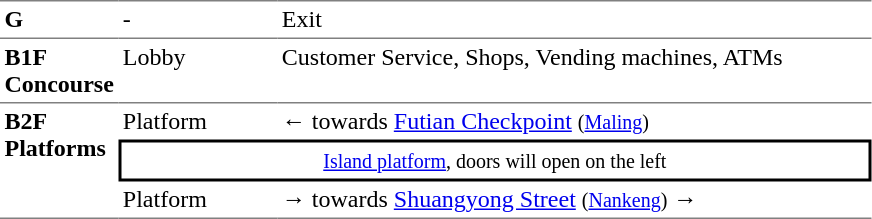<table table border=0 cellspacing=0 cellpadding=3>
<tr>
<td style="border-top:solid 1px gray;" width=50 valign=top><strong>G</strong></td>
<td style="border-top:solid 1px gray;" width=100 valign=top>-</td>
<td style="border-top:solid 1px gray;" width=390 valign=top>Exit</td>
</tr>
<tr>
<td style="border-bottom:solid 1px gray; border-top:solid 1px gray;" valign=top width=50><strong>B1F<br>Concourse</strong></td>
<td style="border-bottom:solid 1px gray; border-top:solid 1px gray;" valign=top width=100>Lobby</td>
<td style="border-bottom:solid 1px gray; border-top:solid 1px gray;" valign=top width=390>Customer Service, Shops, Vending machines, ATMs</td>
</tr>
<tr>
<td style="border-bottom:solid 1px gray;" rowspan=4 valign=top><strong>B2F<br>Platforms</strong></td>
<td>Platform</td>
<td>←  towards <a href='#'>Futian Checkpoint</a> <small>(<a href='#'>Maling</a>)</small></td>
</tr>
<tr>
<td style="border-right:solid 2px black;border-left:solid 2px black;border-top:solid 2px black;border-bottom:solid 2px black;text-align:center;" colspan=2><small><a href='#'>Island platform</a>, doors will open on the left</small></td>
</tr>
<tr>
<td style="border-bottom:solid 1px gray;">Platform</td>
<td style="border-bottom:solid 1px gray;"><span>→</span>  towards <a href='#'>Shuangyong Street</a> <small>(<a href='#'>Nankeng</a>)</small> →</td>
</tr>
</table>
